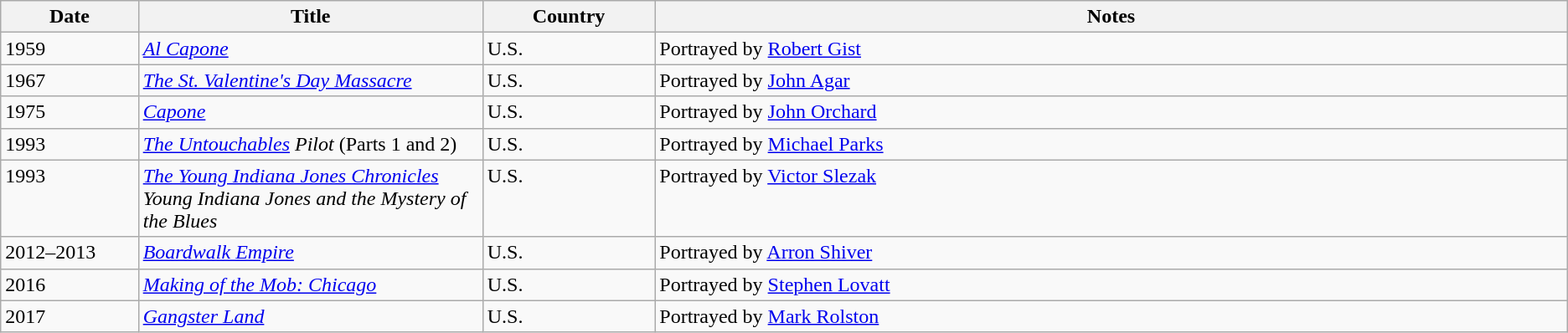<table class="wikitable sortable">
<tr>
<th width="8%">Date</th>
<th width="20%">Title</th>
<th width="10%">Country</th>
<th width="53%">Notes</th>
</tr>
<tr valign="top">
<td>1959</td>
<td><em><a href='#'>Al Capone</a></em></td>
<td>U.S.</td>
<td>Portrayed by <a href='#'>Robert Gist</a></td>
</tr>
<tr valign="top">
<td>1967</td>
<td><em><a href='#'>The St. Valentine's Day Massacre</a></em></td>
<td>U.S.</td>
<td>Portrayed by <a href='#'>John Agar</a></td>
</tr>
<tr valign="top">
<td>1975</td>
<td><em><a href='#'>Capone</a></em></td>
<td>U.S.</td>
<td>Portrayed by <a href='#'>John Orchard</a></td>
</tr>
<tr valign="top">
<td>1993</td>
<td><em><a href='#'>The Untouchables</a></em> <em>Pilot</em> (Parts 1 and 2)</td>
<td>U.S.</td>
<td>Portrayed by <a href='#'>Michael Parks</a></td>
</tr>
<tr valign="top">
<td>1993</td>
<td><em><a href='#'>The Young Indiana Jones Chronicles</a></em> <em>Young Indiana Jones and the Mystery of the Blues</em></td>
<td>U.S.</td>
<td>Portrayed by <a href='#'>Victor Slezak</a></td>
</tr>
<tr valign="top">
<td>2012–2013</td>
<td><em><a href='#'>Boardwalk Empire</a></em></td>
<td>U.S.</td>
<td>Portrayed by <a href='#'>Arron Shiver</a></td>
</tr>
<tr valign="top">
<td>2016</td>
<td><em><a href='#'>Making of the Mob: Chicago</a></em></td>
<td>U.S.</td>
<td>Portrayed by <a href='#'>Stephen Lovatt</a></td>
</tr>
<tr valign="top">
<td>2017</td>
<td><em><a href='#'>Gangster Land</a></em></td>
<td>U.S.</td>
<td>Portrayed by <a href='#'>Mark Rolston</a></td>
</tr>
</table>
